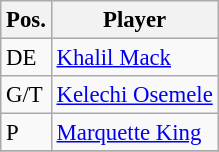<table class="wikitable" style="font-size: 95%; text-align: left;">
<tr>
<th>Pos.</th>
<th>Player</th>
</tr>
<tr>
<td>DE</td>
<td><a href='#'>Khalil Mack</a></td>
</tr>
<tr>
<td>G/T</td>
<td><a href='#'>Kelechi Osemele</a></td>
</tr>
<tr>
<td>P</td>
<td><a href='#'>Marquette King</a></td>
</tr>
<tr>
</tr>
</table>
